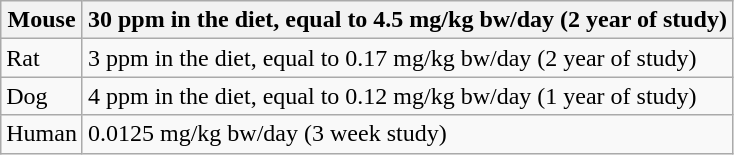<table class="wikitable">
<tr>
<th>Mouse</th>
<th>30 ppm in the diet, equal to 4.5 mg/kg bw/day (2 year of study)</th>
</tr>
<tr>
<td>Rat</td>
<td>3 ppm in the diet, equal to 0.17 mg/kg bw/day (2 year of study)</td>
</tr>
<tr>
<td>Dog</td>
<td>4 ppm in the diet, equal to 0.12 mg/kg bw/day (1 year of study)</td>
</tr>
<tr>
<td>Human</td>
<td>0.0125 mg/kg bw/day (3 week study)</td>
</tr>
</table>
